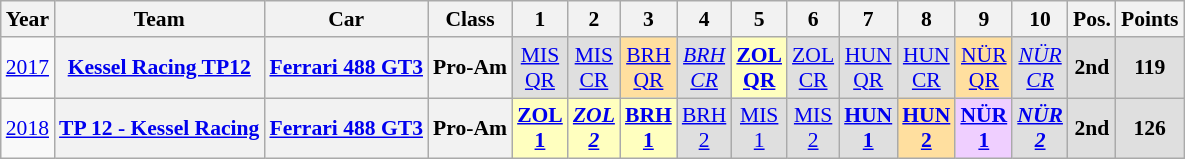<table class="wikitable" border="1" style="text-align:center; font-size:90%;">
<tr>
<th>Year</th>
<th>Team</th>
<th>Car</th>
<th>Class</th>
<th>1</th>
<th>2</th>
<th>3</th>
<th>4</th>
<th>5</th>
<th>6</th>
<th>7</th>
<th>8</th>
<th>9</th>
<th>10</th>
<th>Pos.</th>
<th>Points</th>
</tr>
<tr>
<td><a href='#'>2017</a></td>
<th><a href='#'>Kessel Racing TP12</a></th>
<th><a href='#'>Ferrari 488 GT3</a></th>
<th>Pro-Am</th>
<td style="background:#DFDFDF;"><a href='#'>MIS<br>QR</a><br></td>
<td style="background:#DFDFDF;"><a href='#'>MIS<br>CR</a><br></td>
<td style="background:#FFDF9F;"><a href='#'>BRH<br>QR</a><br></td>
<td style="background:#DFDFDF;"><em><a href='#'>BRH<br>CR</a></em><br></td>
<td style="background:#FFFFBF;"><strong><a href='#'>ZOL<br>QR</a></strong><br></td>
<td style="background:#DFDFDF;"><a href='#'>ZOL<br>CR</a><br></td>
<td style="background:#DFDFDF;"><a href='#'>HUN<br>QR</a><br></td>
<td style="background:#DFDFDF;"><a href='#'>HUN<br>CR</a><br></td>
<td style="background:#FFDF9F;"><a href='#'>NÜR<br>QR</a><br></td>
<td style="background:#DFDFDF;"><em><a href='#'>NÜR<br>CR</a></em><br></td>
<th style="background:#DFDFDF;">2nd</th>
<th style="background:#DFDFDF;">119</th>
</tr>
<tr>
<td><a href='#'>2018</a></td>
<th><a href='#'>TP 12 - Kessel Racing</a></th>
<th><a href='#'>Ferrari 488 GT3</a></th>
<th>Pro-Am</th>
<td style="background:#FFFFBF;"><strong><a href='#'>ZOL<br>1</a></strong><br></td>
<td style="background:#FFFFBF;"><strong><em><a href='#'>ZOL<br>2</a></em></strong><br></td>
<td style="background:#FFFFBF;"><strong><a href='#'>BRH<br>1</a></strong><br></td>
<td style="background:#DFDFDF;"><a href='#'>BRH<br>2</a><br></td>
<td style="background:#DFDFDF;"><a href='#'>MIS<br>1</a><br></td>
<td style="background:#DFDFDF;"><a href='#'>MIS<br>2</a><br></td>
<td style="background:#DFDFDF;"><strong><a href='#'>HUN<br>1</a></strong><br></td>
<td style="background:#FFDF9F;"><strong><a href='#'>HUN<br>2</a></strong><br></td>
<td style="background:#EFCFFF;"><strong><a href='#'>NÜR<br>1</a></strong><br></td>
<td style="background:#DFDFDF;"><strong><em><a href='#'>NÜR<br>2</a></em></strong><br></td>
<th style="background:#DFDFDF;">2nd</th>
<th style="background:#DFDFDF;">126</th>
</tr>
</table>
